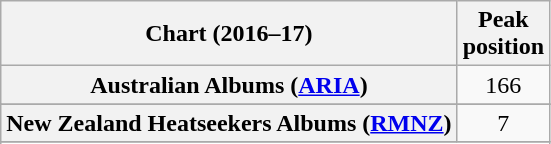<table class="wikitable sortable plainrowheaders" style="text-align:center">
<tr>
<th scope="col">Chart (2016–17)</th>
<th scope="col">Peak<br> position</th>
</tr>
<tr>
<th scope="row">Australian Albums (<a href='#'>ARIA</a>)</th>
<td style="text-align:center;">166</td>
</tr>
<tr>
</tr>
<tr>
<th scope="row">New Zealand Heatseekers Albums (<a href='#'>RMNZ</a>)</th>
<td>7</td>
</tr>
<tr>
</tr>
<tr>
</tr>
<tr>
</tr>
<tr>
</tr>
</table>
